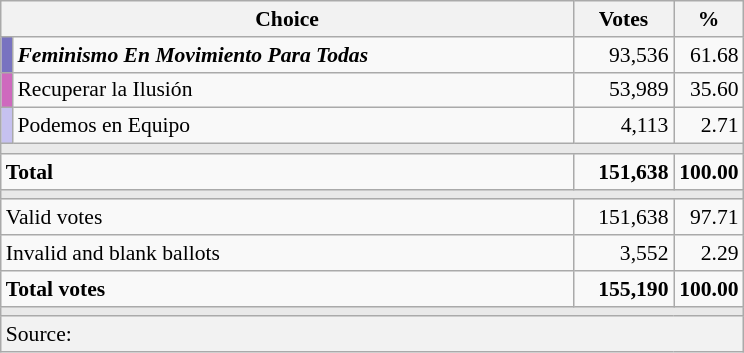<table class="wikitable" style="text-align:right; font-size:90%;">
<tr>
<th colspan="2" width="375">Choice</th>
<th width="60">Votes</th>
<th width="40">%</th>
</tr>
<tr>
<td width="1" style="color:inherit;background:#7873C0"></td>
<td align="left"><strong><em>Feminismo En Movimiento Para Todas<em> <strong></td>
<td></strong>93,536<strong></td>
<td></strong>61.68<strong></td>
</tr>
<tr>
<td style="color:inherit;background:#CE69BE"></td>
<td align="left"></em>Recuperar la Ilusión<em> </td>
<td>53,989</td>
<td>35.60</td>
</tr>
<tr>
<td style="color:inherit;background:#C6C1F0"></td>
<td align="left"></em>Podemos en Equipo<em></td>
<td>4,113</td>
<td>2.71</td>
</tr>
<tr>
<td colspan="4" bgcolor="#E9E9E9"></td>
</tr>
<tr style="font-weight:bold;">
<td align="left" colspan="2">Total</td>
<td>151,638</td>
<td>100.00</td>
</tr>
<tr>
<td colspan="4" bgcolor="#E9E9E9"></td>
</tr>
<tr>
<td align="left" colspan="2">Valid votes</td>
<td>151,638</td>
<td>97.71</td>
</tr>
<tr>
<td align="left" colspan="2">Invalid and blank ballots</td>
<td>3,552</td>
<td>2.29</td>
</tr>
<tr style="font-weight:bold;">
<td align="left" colspan="2">Total votes</td>
<td>155,190</td>
<td>100.00</td>
</tr>
<tr>
<td colspan="4" bgcolor="#E9E9E9"></td>
</tr>
<tr style="background-color:#F2F2F2">
<td colspan="4" align="left">Source: </td>
</tr>
</table>
